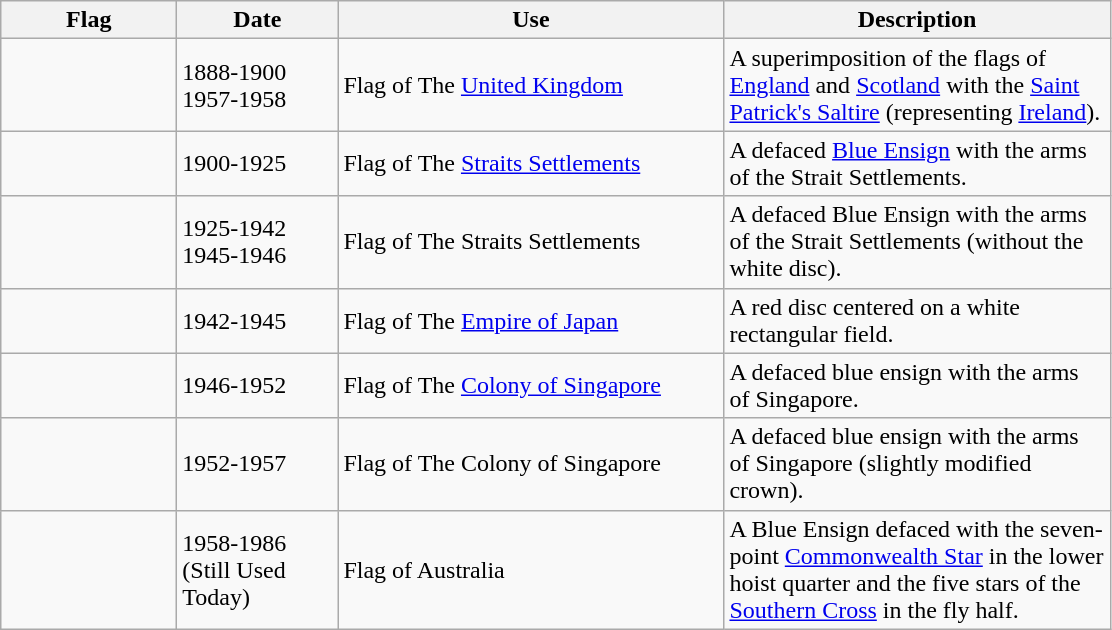<table class="wikitable">
<tr>
<th style="width:110px;">Flag</th>
<th style="width:100px;">Date</th>
<th style="width:250px;">Use</th>
<th style="width:250px;">Description</th>
</tr>
<tr>
<td></td>
<td>1888-1900<br>1957-1958</td>
<td>Flag of The <a href='#'>United Kingdom</a></td>
<td>A superimposition of the flags of <a href='#'>England</a> and <a href='#'>Scotland</a> with the <a href='#'>Saint Patrick's Saltire</a> (representing <a href='#'>Ireland</a>).</td>
</tr>
<tr>
<td></td>
<td>1900-1925</td>
<td>Flag of The <a href='#'>Straits Settlements</a></td>
<td>A defaced <a href='#'>Blue Ensign</a> with the arms of the Strait Settlements.</td>
</tr>
<tr>
<td></td>
<td>1925-1942<br>1945-1946</td>
<td>Flag of The Straits Settlements</td>
<td>A defaced Blue Ensign with the arms of the Strait Settlements (without the white disc).</td>
</tr>
<tr>
<td></td>
<td>1942-1945</td>
<td>Flag of The <a href='#'>Empire of Japan</a></td>
<td>A red disc centered on a white rectangular field.</td>
</tr>
<tr>
<td></td>
<td>1946-1952</td>
<td>Flag of The <a href='#'>Colony of Singapore</a></td>
<td>A defaced blue ensign with the arms of Singapore.</td>
</tr>
<tr>
<td></td>
<td>1952-1957</td>
<td>Flag of The Colony of Singapore</td>
<td>A defaced blue ensign with the arms of Singapore (slightly modified crown).</td>
</tr>
<tr>
<td></td>
<td>1958-1986 (Still Used Today)</td>
<td>Flag of Australia</td>
<td>A Blue Ensign defaced with the seven-point <a href='#'>Commonwealth Star</a> in the lower hoist quarter and the five stars of the <a href='#'>Southern Cross</a> in the fly half.</td>
</tr>
</table>
